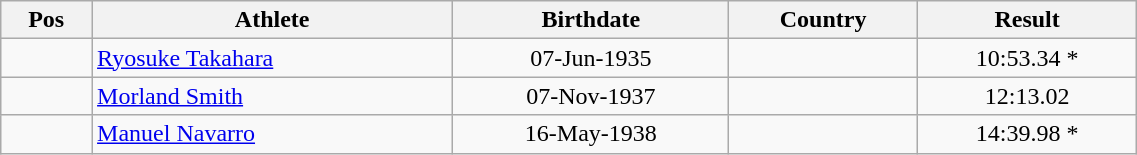<table class="wikitable"  style="text-align:center; width:60%;">
<tr>
<th>Pos</th>
<th>Athlete</th>
<th>Birthdate</th>
<th>Country</th>
<th>Result</th>
</tr>
<tr>
<td align=center></td>
<td align=left><a href='#'>Ryosuke Takahara</a></td>
<td>07-Jun-1935</td>
<td align=left></td>
<td>10:53.34 *</td>
</tr>
<tr>
<td align=center></td>
<td align=left><a href='#'>Morland Smith</a></td>
<td>07-Nov-1937</td>
<td align=left></td>
<td>12:13.02</td>
</tr>
<tr>
<td align=center></td>
<td align=left><a href='#'>Manuel Navarro</a></td>
<td>16-May-1938</td>
<td align=left></td>
<td>14:39.98 *</td>
</tr>
</table>
